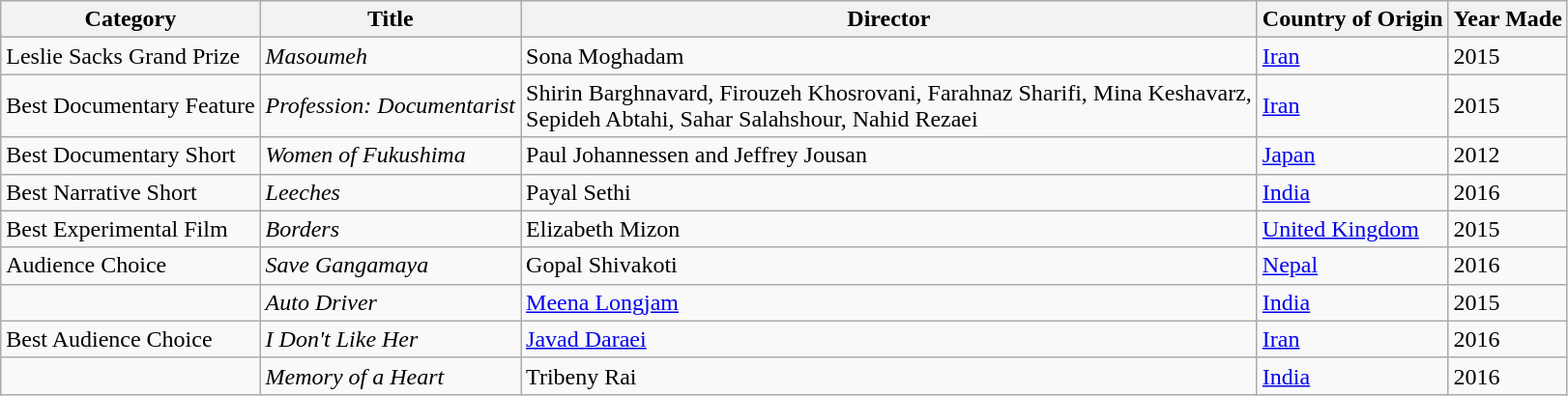<table class="wikitable">
<tr>
<th>Category</th>
<th>Title</th>
<th>Director</th>
<th>Country of Origin</th>
<th>Year Made</th>
</tr>
<tr>
<td>Leslie Sacks Grand Prize</td>
<td><em>Masoumeh</em></td>
<td>Sona Moghadam</td>
<td><a href='#'>Iran</a></td>
<td>2015</td>
</tr>
<tr>
<td>Best Documentary Feature</td>
<td><em>Profession: Documentarist</em></td>
<td>Shirin Barghnavard, Firouzeh Khosrovani, Farahnaz Sharifi, Mina Keshavarz,<br> Sepideh Abtahi, Sahar Salahshour, Nahid Rezaei</td>
<td><a href='#'>Iran</a></td>
<td>2015</td>
</tr>
<tr>
<td>Best Documentary Short</td>
<td><em>Women of Fukushima</em></td>
<td>Paul Johannessen and Jeffrey Jousan</td>
<td><a href='#'>Japan</a></td>
<td>2012</td>
</tr>
<tr>
<td>Best Narrative Short</td>
<td><em>Leeches</em></td>
<td>Payal Sethi</td>
<td><a href='#'>India</a></td>
<td>2016</td>
</tr>
<tr>
<td>Best Experimental Film</td>
<td><em>Borders</em></td>
<td>Elizabeth Mizon</td>
<td><a href='#'>United Kingdom</a></td>
<td>2015</td>
</tr>
<tr>
<td>Audience Choice</td>
<td><em>Save Gangamaya</em></td>
<td>Gopal Shivakoti</td>
<td><a href='#'>Nepal</a></td>
<td>2016</td>
</tr>
<tr>
<td></td>
<td><em>Auto Driver</em></td>
<td><a href='#'>Meena Longjam</a></td>
<td><a href='#'>India</a></td>
<td>2015</td>
</tr>
<tr>
<td>Best Audience Choice</td>
<td><em>I Don't Like Her</em></td>
<td><a href='#'>Javad Daraei</a></td>
<td><a href='#'>Iran</a></td>
<td>2016</td>
</tr>
<tr>
<td></td>
<td><em>Memory of a Heart</em></td>
<td>Tribeny Rai</td>
<td><a href='#'>India</a></td>
<td>2016</td>
</tr>
</table>
